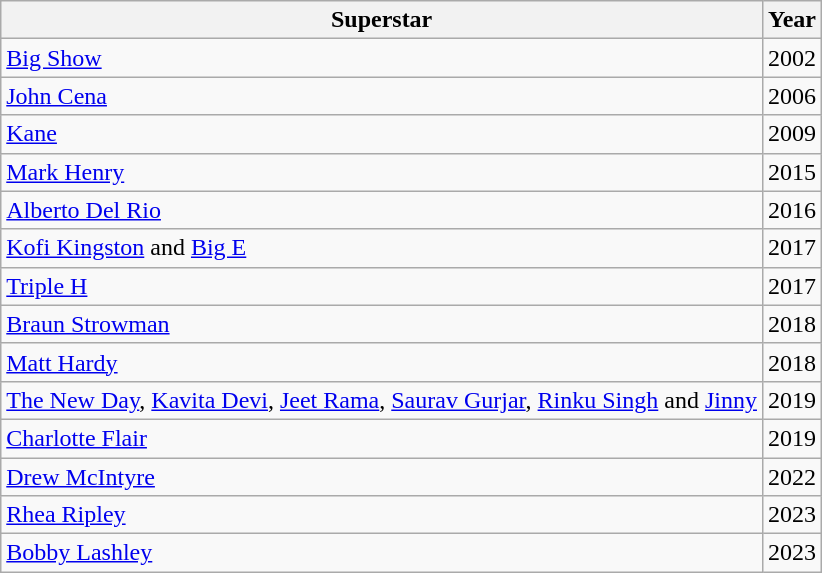<table class="wikitable">
<tr>
<th>Superstar</th>
<th>Year</th>
</tr>
<tr>
<td><a href='#'>Big Show</a></td>
<td>2002</td>
</tr>
<tr>
<td><a href='#'>John Cena</a></td>
<td>2006</td>
</tr>
<tr>
<td><a href='#'>Kane</a></td>
<td>2009</td>
</tr>
<tr>
<td><a href='#'>Mark Henry</a></td>
<td>2015</td>
</tr>
<tr>
<td><a href='#'>Alberto Del Rio</a></td>
<td>2016</td>
</tr>
<tr>
<td><a href='#'>Kofi Kingston</a> and <a href='#'>Big E</a></td>
<td>2017</td>
</tr>
<tr>
<td><a href='#'>Triple H</a></td>
<td>2017</td>
</tr>
<tr>
<td><a href='#'>Braun Strowman</a></td>
<td>2018</td>
</tr>
<tr>
<td><a href='#'>Matt Hardy</a></td>
<td>2018</td>
</tr>
<tr>
<td><a href='#'>The New Day</a>, <a href='#'>Kavita Devi</a>, <a href='#'>Jeet Rama</a>, <a href='#'>Saurav Gurjar</a>, <a href='#'>Rinku Singh</a> and <a href='#'>Jinny</a></td>
<td>2019</td>
</tr>
<tr>
<td><a href='#'>Charlotte Flair</a></td>
<td>2019</td>
</tr>
<tr>
<td><a href='#'>Drew McIntyre</a></td>
<td>2022</td>
</tr>
<tr>
<td><a href='#'>Rhea Ripley</a></td>
<td>2023</td>
</tr>
<tr>
<td><a href='#'>Bobby Lashley</a></td>
<td>2023</td>
</tr>
</table>
